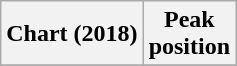<table class="wikitable plainrowheaders">
<tr>
<th scope="col">Chart (2018)</th>
<th scope="col">Peak<br>position</th>
</tr>
<tr>
</tr>
</table>
